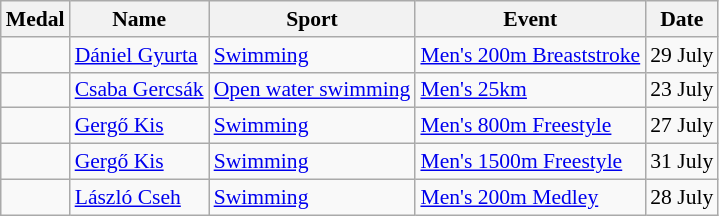<table class="wikitable sortable" style="font-size:90%">
<tr>
<th>Medal</th>
<th>Name</th>
<th>Sport</th>
<th>Event</th>
<th>Date</th>
</tr>
<tr>
<td></td>
<td><a href='#'>Dániel Gyurta</a></td>
<td><a href='#'>Swimming</a></td>
<td><a href='#'>Men's 200m Breaststroke</a></td>
<td>29 July</td>
</tr>
<tr>
<td></td>
<td><a href='#'>Csaba Gercsák</a></td>
<td><a href='#'>Open water swimming</a></td>
<td><a href='#'>Men's 25km</a></td>
<td>23 July</td>
</tr>
<tr>
<td></td>
<td><a href='#'>Gergő Kis</a></td>
<td><a href='#'>Swimming</a></td>
<td><a href='#'>Men's 800m Freestyle</a></td>
<td>27 July</td>
</tr>
<tr>
<td></td>
<td><a href='#'>Gergő Kis</a></td>
<td><a href='#'>Swimming</a></td>
<td><a href='#'>Men's 1500m Freestyle</a></td>
<td>31 July</td>
</tr>
<tr>
<td></td>
<td><a href='#'>László Cseh</a></td>
<td><a href='#'>Swimming</a></td>
<td><a href='#'>Men's 200m Medley</a></td>
<td>28 July</td>
</tr>
</table>
